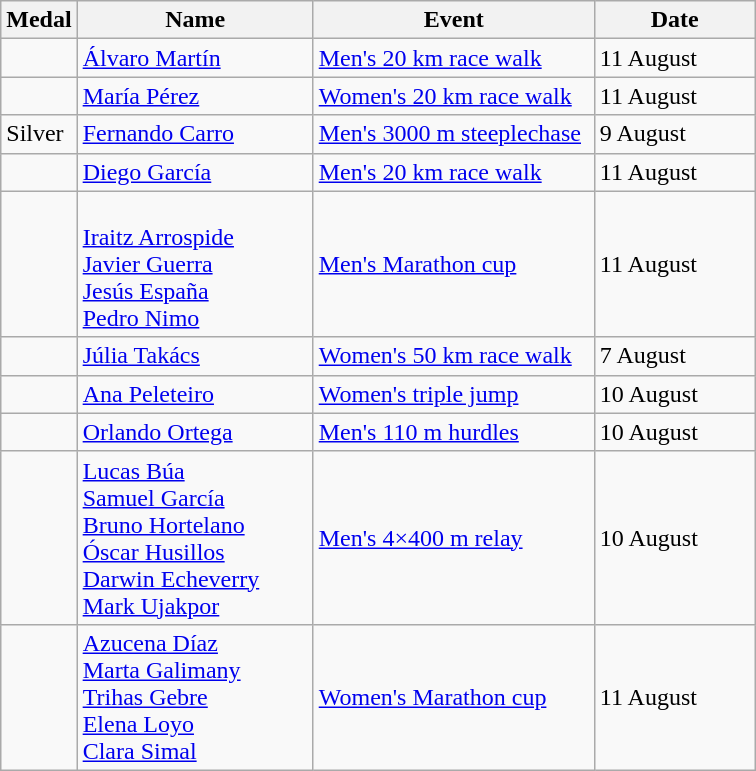<table class="wikitable sortable" style="font-size:100%">
<tr>
<th>Medal</th>
<th width=150>Name</th>
<th width=180>Event</th>
<th width=100>Date</th>
</tr>
<tr>
<td></td>
<td><a href='#'>Álvaro Martín</a></td>
<td><a href='#'>Men's 20 km race walk</a></td>
<td>11 August</td>
</tr>
<tr>
<td></td>
<td><a href='#'>María Pérez</a></td>
<td><a href='#'>Women's 20 km race walk</a></td>
<td>11 August</td>
</tr>
<tr>
<td> Silver</td>
<td><a href='#'>Fernando Carro</a></td>
<td><a href='#'>Men's 3000 m steeplechase</a></td>
<td>9 August</td>
</tr>
<tr>
<td></td>
<td><a href='#'>Diego García</a></td>
<td><a href='#'>Men's 20 km race walk</a></td>
<td>11 August</td>
</tr>
<tr>
<td></td>
<td><br><a href='#'>Iraitz Arrospide</a><br><a href='#'>Javier Guerra</a><br><a href='#'>Jesús España</a><br><a href='#'>Pedro Nimo</a></td>
<td><a href='#'>Men's Marathon cup</a></td>
<td>11 August</td>
</tr>
<tr>
<td></td>
<td><a href='#'>Júlia Takács</a></td>
<td><a href='#'>Women's 50 km race walk</a></td>
<td>7 August</td>
</tr>
<tr>
<td></td>
<td><a href='#'>Ana Peleteiro</a></td>
<td><a href='#'>Women's triple jump</a></td>
<td>10 August</td>
</tr>
<tr>
<td></td>
<td><a href='#'>Orlando Ortega</a></td>
<td><a href='#'>Men's 110 m hurdles</a></td>
<td>10 August</td>
</tr>
<tr>
<td></td>
<td><a href='#'>Lucas Búa</a><br><a href='#'>Samuel García</a><br><a href='#'>Bruno Hortelano</a><br><a href='#'>Óscar Husillos</a><br><a href='#'>Darwin Echeverry</a><br><a href='#'>Mark Ujakpor</a></td>
<td><a href='#'>Men's 4×400 m relay</a></td>
<td>10 August</td>
</tr>
<tr>
<td></td>
<td><a href='#'>Azucena Díaz</a><br><a href='#'>Marta Galimany</a><br><a href='#'>Trihas Gebre</a><br><a href='#'>Elena Loyo</a><br><a href='#'>Clara Simal</a></td>
<td><a href='#'>Women's Marathon cup</a></td>
<td>11 August</td>
</tr>
</table>
